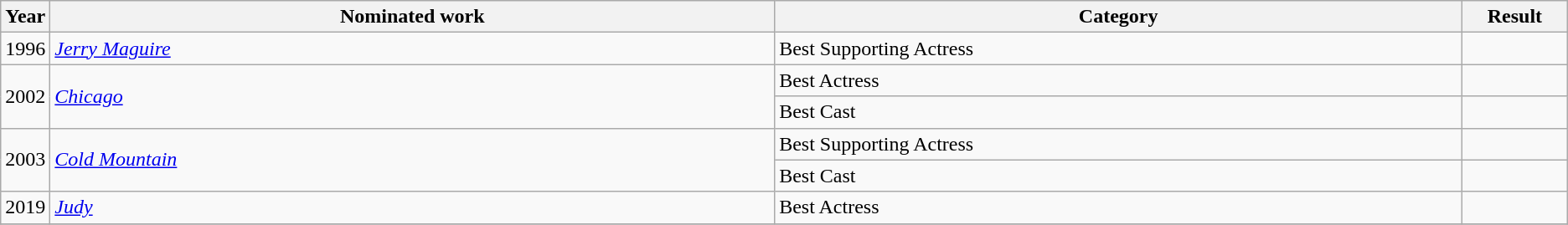<table class="wikitable sortable">
<tr>
<th scope="col" style="width:1em;">Year</th>
<th scope="col" style="width:39em;">Nominated work</th>
<th scope="col" style="width:37em;">Category</th>
<th scope="col" style="width:5em;">Result</th>
</tr>
<tr>
<td>1996</td>
<td><em><a href='#'>Jerry Maguire</a></em></td>
<td>Best Supporting Actress</td>
<td></td>
</tr>
<tr>
<td Rowspan=2>2002</td>
<td Rowspan=2><em><a href='#'>Chicago</a></em></td>
<td>Best Actress</td>
<td></td>
</tr>
<tr>
<td>Best Cast</td>
<td></td>
</tr>
<tr>
<td Rowspan=2>2003</td>
<td Rowspan=2><em><a href='#'>Cold Mountain</a></em></td>
<td>Best Supporting Actress</td>
<td></td>
</tr>
<tr>
<td>Best Cast</td>
<td></td>
</tr>
<tr>
<td>2019</td>
<td><em><a href='#'>Judy</a></em></td>
<td>Best Actress</td>
<td></td>
</tr>
<tr>
</tr>
</table>
